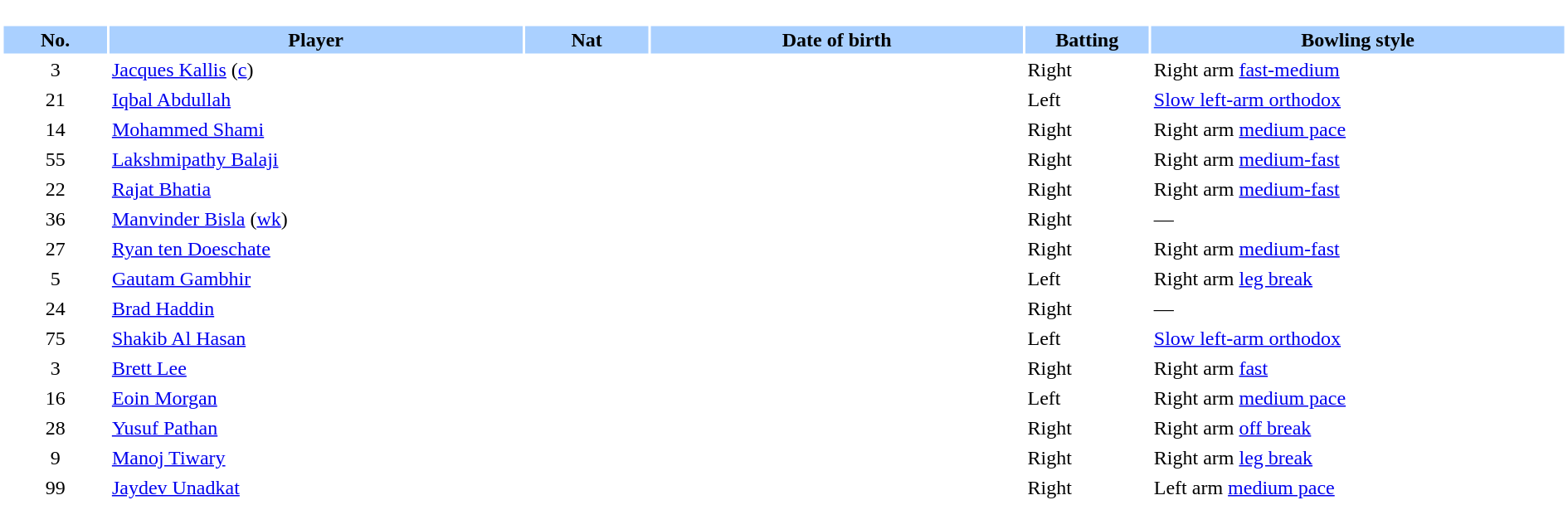<table border="0" style="width:100%;">
<tr>
<td style="vertical-align:top; background:#fff; width:90%;"><br><table border="0" cellspacing="2" cellpadding="2" style="width:100%;">
<tr style="background:#aad0ff;">
<th scope="col" width="5%">No.</th>
<th scope="col" width="20%">Player</th>
<th scope="col" width="6%">Nat</th>
<th scope="col" width="18%">Date of birth</th>
<th scope="col" width="6%">Batting</th>
<th scope="col" width="20%">Bowling style</th>
</tr>
<tr>
<td style="text-align:center">3</td>
<td><a href='#'>Jacques Kallis</a> (<a href='#'>c</a>)</td>
<td style="text-align:center"></td>
<td></td>
<td>Right</td>
<td>Right arm <a href='#'>fast-medium</a></td>
</tr>
<tr>
<td style="text-align:center">21</td>
<td><a href='#'>Iqbal Abdullah</a></td>
<td style="text-align:center"></td>
<td></td>
<td>Left</td>
<td><a href='#'>Slow left-arm orthodox</a></td>
</tr>
<tr>
<td style="text-align:center">14</td>
<td><a href='#'>Mohammed Shami</a></td>
<td style="text-align:center"></td>
<td></td>
<td>Right</td>
<td>Right arm <a href='#'>medium pace</a></td>
</tr>
<tr>
<td style="text-align:center">55</td>
<td><a href='#'>Lakshmipathy Balaji</a></td>
<td style="text-align:center"></td>
<td></td>
<td>Right</td>
<td>Right arm <a href='#'>medium-fast</a></td>
</tr>
<tr>
<td style="text-align:center">22</td>
<td><a href='#'>Rajat Bhatia</a></td>
<td style="text-align:center"></td>
<td></td>
<td>Right</td>
<td>Right arm <a href='#'>medium-fast</a></td>
</tr>
<tr>
<td style="text-align:center">36</td>
<td><a href='#'>Manvinder Bisla</a> (<a href='#'>wk</a>)</td>
<td style="text-align:center"></td>
<td></td>
<td>Right</td>
<td>—</td>
</tr>
<tr>
<td style="text-align:center">27</td>
<td><a href='#'>Ryan ten Doeschate</a></td>
<td style="text-align:center"></td>
<td></td>
<td>Right</td>
<td>Right arm <a href='#'>medium-fast</a></td>
</tr>
<tr>
<td style="text-align:center">5</td>
<td><a href='#'>Gautam Gambhir</a></td>
<td style="text-align:center"></td>
<td></td>
<td>Left</td>
<td>Right arm <a href='#'>leg break</a></td>
</tr>
<tr>
<td style="text-align:center">24</td>
<td><a href='#'>Brad Haddin</a></td>
<td style="text-align:center"></td>
<td></td>
<td>Right</td>
<td>—</td>
</tr>
<tr>
<td style="text-align:center">75</td>
<td><a href='#'>Shakib Al Hasan</a></td>
<td style="text-align:center"></td>
<td></td>
<td>Left</td>
<td><a href='#'>Slow left-arm orthodox</a></td>
</tr>
<tr>
<td style="text-align:center">3</td>
<td><a href='#'>Brett Lee</a></td>
<td style="text-align:center"></td>
<td></td>
<td>Right</td>
<td>Right arm <a href='#'>fast</a></td>
</tr>
<tr>
<td style="text-align:center">16</td>
<td><a href='#'>Eoin Morgan</a></td>
<td style="text-align:center"></td>
<td></td>
<td>Left</td>
<td>Right arm <a href='#'>medium pace</a></td>
</tr>
<tr>
<td style="text-align:center">28</td>
<td><a href='#'>Yusuf Pathan</a></td>
<td style="text-align:center"></td>
<td></td>
<td>Right</td>
<td>Right arm <a href='#'>off break</a></td>
</tr>
<tr>
<td style="text-align:center">9</td>
<td><a href='#'>Manoj Tiwary</a></td>
<td style="text-align:center"></td>
<td></td>
<td>Right</td>
<td>Right arm <a href='#'>leg break</a></td>
</tr>
<tr>
<td style="text-align:center">99</td>
<td><a href='#'>Jaydev Unadkat</a></td>
<td style="text-align:center"></td>
<td></td>
<td>Right</td>
<td>Left arm <a href='#'>medium pace</a></td>
</tr>
</table>
</td>
</tr>
</table>
